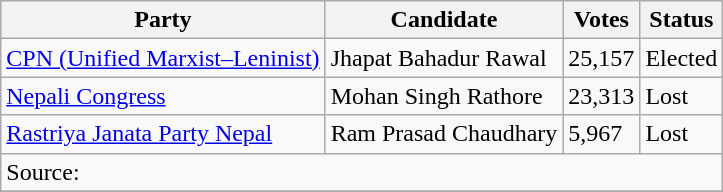<table class="wikitable">
<tr>
<th>Party</th>
<th>Candidate</th>
<th>Votes</th>
<th>Status</th>
</tr>
<tr>
<td><a href='#'>CPN (Unified Marxist–Leninist)</a></td>
<td>Jhapat Bahadur Rawal</td>
<td>25,157</td>
<td>Elected</td>
</tr>
<tr>
<td><a href='#'>Nepali Congress</a></td>
<td>Mohan Singh Rathore</td>
<td>23,313</td>
<td>Lost</td>
</tr>
<tr>
<td><a href='#'>Rastriya Janata Party Nepal</a></td>
<td>Ram Prasad Chaudhary</td>
<td>5,967</td>
<td>Lost</td>
</tr>
<tr>
<td colspan="4">Source: </td>
</tr>
<tr>
</tr>
</table>
